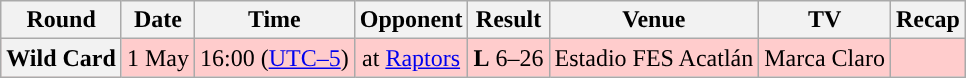<table class="wikitable" style="text-align:center">
<tr>
<th>Round</th>
<th>Date</th>
<th>Time</th>
<th>Opponent</th>
<th>Result</th>
<th>Venue</th>
<th>TV</th>
<th>Recap</th>
</tr>
<tr style="background:#fcc">
<th>Wild Card</th>
<td>1 May</td>
<td>16:00 (<a href='#'>UTC–5</a>)</td>
<td>at <a href='#'>Raptors</a></td>
<td><strong>L</strong> 6–26</td>
<td>Estadio FES Acatlán</td>
<td>Marca Claro</td>
<td></td>
</tr>
</table>
